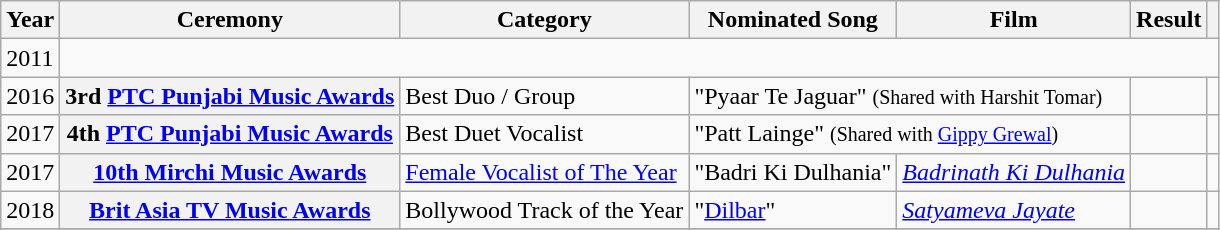<table class="wikitable plainrowheaders sortable">
<tr>
<th scope=col>Year</th>
<th scope="col">Ceremony</th>
<th scope="col">Category</th>
<th scope="col">Nominated Song</th>
<th scope="col">Film</th>
<th scope="col">Result</th>
<th class="unsortable"></th>
</tr>
<tr>
<td>2011</td>
</tr>
<tr>
<td>2016</td>
<th scope="row">3rd <a href='#'>PTC Punjabi Music Awards</a></th>
<td>Best Duo / Group</td>
<td colspan="2">"Pyaar Te Jaguar" <small>(Shared with Harshit Tomar)</small></td>
<td></td>
<td style="text-align: center;"></td>
</tr>
<tr>
<td>2017</td>
<th scope="row">4th <a href='#'>PTC Punjabi Music Awards</a></th>
<td>Best Duet Vocalist</td>
<td colspan="2">"Patt Lainge" <small>(Shared with <a href='#'>Gippy Grewal</a>)</small></td>
<td></td>
<td style="text-align: center;"></td>
</tr>
<tr>
<td>2017</td>
<th scope="row"><a href='#'>10th Mirchi Music Awards</a></th>
<td><a href='#'>Female Vocalist of The Year</a></td>
<td>"Badri Ki Dulhania"</td>
<td><em><a href='#'>Badrinath Ki Dulhania</a></em></td>
<td></td>
<td style="text-align: center;"></td>
</tr>
<tr>
<td>2018</td>
<th scope="row"><a href='#'>Brit Asia TV Music Awards</a></th>
<td>Bollywood Track of the Year</td>
<td>"<a href='#'>Dilbar</a>"</td>
<td><em><a href='#'>Satyameva Jayate</a></em></td>
<td></td>
<td style="text-align: center;"></td>
</tr>
<tr>
</tr>
</table>
